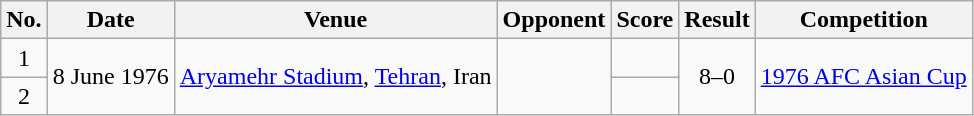<table class="wikitable sortable">
<tr>
<th scope="col">No.</th>
<th scope="col">Date</th>
<th scope="col">Venue</th>
<th scope="col">Opponent</th>
<th scope="col">Score</th>
<th scope="col">Result</th>
<th scope="col">Competition</th>
</tr>
<tr>
<td align="center">1</td>
<td rowspan="2">8 June 1976</td>
<td rowspan="2"><a href='#'>Aryamehr Stadium</a>, <a href='#'>Tehran</a>, Iran</td>
<td rowspan="2"></td>
<td></td>
<td rowspan="2" align="center">8–0</td>
<td rowspan="2"><a href='#'>1976 AFC Asian Cup</a></td>
</tr>
<tr>
<td align="center">2</td>
<td></td>
</tr>
</table>
